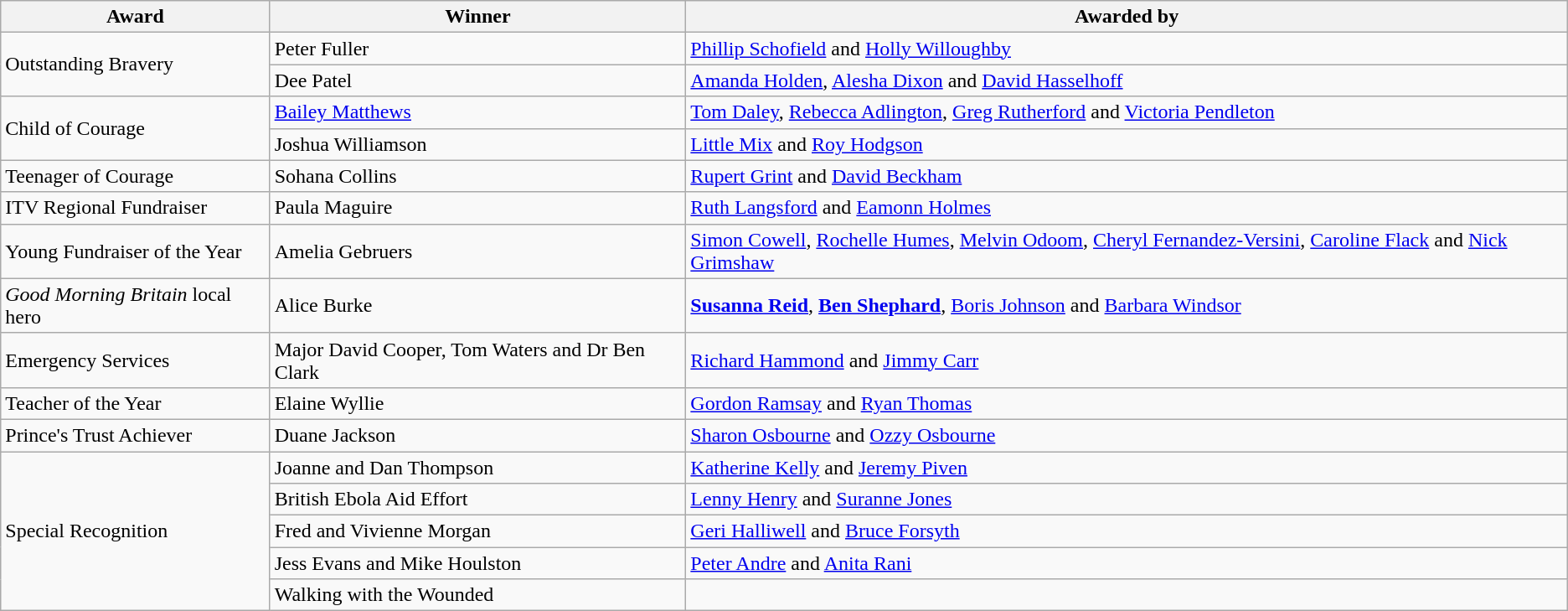<table class="wikitable sortable">
<tr>
<th>Award</th>
<th>Winner</th>
<th>Awarded by</th>
</tr>
<tr>
<td rowspan=2>Outstanding Bravery</td>
<td>Peter Fuller</td>
<td><a href='#'>Phillip Schofield</a> and <a href='#'>Holly Willoughby</a></td>
</tr>
<tr>
<td>Dee Patel</td>
<td><a href='#'>Amanda Holden</a>, <a href='#'>Alesha Dixon</a> and <a href='#'>David Hasselhoff</a></td>
</tr>
<tr>
<td rowspan=2>Child of Courage</td>
<td><a href='#'>Bailey Matthews</a></td>
<td><a href='#'>Tom Daley</a>, <a href='#'>Rebecca Adlington</a>, <a href='#'>Greg Rutherford</a> and <a href='#'>Victoria Pendleton</a></td>
</tr>
<tr>
<td>Joshua Williamson</td>
<td><a href='#'>Little Mix</a> and <a href='#'>Roy Hodgson</a></td>
</tr>
<tr>
<td>Teenager of Courage</td>
<td>Sohana Collins</td>
<td><a href='#'>Rupert Grint</a> and <a href='#'>David Beckham</a></td>
</tr>
<tr>
<td>ITV Regional Fundraiser</td>
<td>Paula Maguire</td>
<td><a href='#'>Ruth Langsford</a> and <a href='#'>Eamonn Holmes</a></td>
</tr>
<tr>
<td>Young Fundraiser of the Year</td>
<td>Amelia Gebruers</td>
<td><a href='#'>Simon Cowell</a>, <a href='#'>Rochelle Humes</a>, <a href='#'>Melvin Odoom</a>, <a href='#'>Cheryl Fernandez-Versini</a>, <a href='#'>Caroline Flack</a> and <a href='#'>Nick Grimshaw</a></td>
</tr>
<tr>
<td><em>Good Morning Britain</em> local hero</td>
<td>Alice Burke</td>
<td><strong><a href='#'>Susanna Reid</a></strong>, <strong><a href='#'>Ben Shephard</a></strong>, <a href='#'>Boris Johnson</a> and <a href='#'>Barbara Windsor</a></td>
</tr>
<tr>
<td>Emergency Services</td>
<td>Major David Cooper, Tom Waters and Dr Ben Clark</td>
<td><a href='#'>Richard Hammond</a> and <a href='#'>Jimmy Carr</a></td>
</tr>
<tr>
<td>Teacher of the Year</td>
<td>Elaine Wyllie</td>
<td><a href='#'>Gordon Ramsay</a> and <a href='#'>Ryan Thomas</a></td>
</tr>
<tr>
<td>Prince's Trust Achiever</td>
<td>Duane Jackson</td>
<td><a href='#'>Sharon Osbourne</a> and <a href='#'>Ozzy Osbourne</a></td>
</tr>
<tr>
<td rowspan=5>Special Recognition</td>
<td>Joanne and Dan Thompson</td>
<td><a href='#'>Katherine Kelly</a> and <a href='#'>Jeremy Piven</a></td>
</tr>
<tr>
<td>British Ebola Aid Effort</td>
<td><a href='#'>Lenny Henry</a> and <a href='#'>Suranne Jones</a></td>
</tr>
<tr>
<td>Fred and Vivienne Morgan</td>
<td><a href='#'>Geri Halliwell</a> and <a href='#'>Bruce Forsyth</a></td>
</tr>
<tr>
<td>Jess Evans and Mike Houlston</td>
<td><a href='#'>Peter Andre</a> and <a href='#'>Anita Rani</a></td>
</tr>
<tr>
<td>Walking with the Wounded</td>
<td></td>
</tr>
</table>
